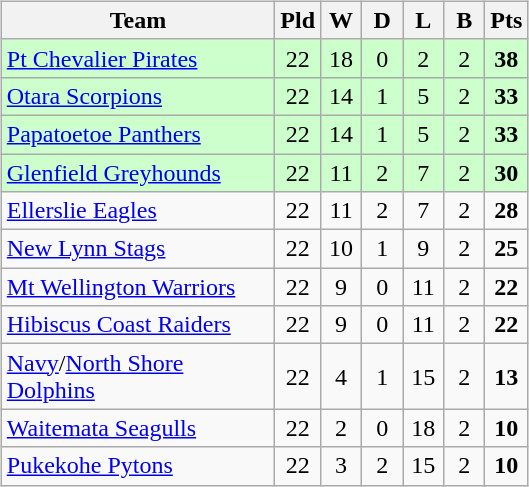<table>
<tr>
<td><br><table class="wikitable" style="text-align:center;">
<tr>
<th width=175>Team</th>
<th width=20 abbr="Played">Pld</th>
<th width=20 abbr="Won">W</th>
<th width=20 abbr="Drawn">D</th>
<th width=20 abbr="Lost">L</th>
<th width=20 abbr="Bye">B</th>
<th width=20 abbr="Points">Pts</th>
</tr>
<tr style="background: #ccffcc;">
<td style="text-align:left;"><a href='#'>Pt Chevalier Pirates</a></td>
<td>22</td>
<td>18</td>
<td>0</td>
<td>2</td>
<td>2</td>
<td><strong>38</strong></td>
</tr>
<tr style="background: #ccffcc;">
<td style="text-align:left;"><a href='#'>Otara Scorpions</a></td>
<td>22</td>
<td>14</td>
<td>1</td>
<td>5</td>
<td>2</td>
<td><strong>33</strong></td>
</tr>
<tr style="background: #ccffcc;">
<td style="text-align:left;"><a href='#'>Papatoetoe Panthers</a></td>
<td>22</td>
<td>14</td>
<td>1</td>
<td>5</td>
<td>2</td>
<td><strong>33</strong></td>
</tr>
<tr style="background: #ccffcc;">
<td style="text-align:left;"><a href='#'>Glenfield Greyhounds</a></td>
<td>22</td>
<td>11</td>
<td>2</td>
<td>7</td>
<td>2</td>
<td><strong>30</strong></td>
</tr>
<tr>
<td style="text-align:left;"><a href='#'>Ellerslie Eagles</a></td>
<td>22</td>
<td>11</td>
<td>2</td>
<td>7</td>
<td>2</td>
<td><strong>28</strong></td>
</tr>
<tr>
<td style="text-align:left;"><a href='#'>New Lynn Stags</a></td>
<td>22</td>
<td>10</td>
<td>1</td>
<td>9</td>
<td>2</td>
<td><strong>25</strong></td>
</tr>
<tr>
<td style="text-align:left;"><a href='#'>Mt Wellington Warriors</a></td>
<td>22</td>
<td>9</td>
<td>0</td>
<td>11</td>
<td>2</td>
<td><strong>22</strong></td>
</tr>
<tr>
<td style="text-align:left;"><a href='#'>Hibiscus Coast Raiders</a></td>
<td>22</td>
<td>9</td>
<td>0</td>
<td>11</td>
<td>2</td>
<td><strong>22</strong></td>
</tr>
<tr>
<td style="text-align:left;"><a href='#'>Navy</a>/<a href='#'>North Shore Dolphins</a></td>
<td>22</td>
<td>4</td>
<td>1</td>
<td>15</td>
<td>2</td>
<td><strong>13</strong></td>
</tr>
<tr>
<td style="text-align:left;"><a href='#'>Waitemata Seagulls</a></td>
<td>22</td>
<td>2</td>
<td>0</td>
<td>18</td>
<td>2</td>
<td><strong>10</strong></td>
</tr>
<tr>
<td style="text-align:left;"><a href='#'>Pukekohe Pytons</a></td>
<td>22</td>
<td>3</td>
<td>2</td>
<td>15</td>
<td>2</td>
<td><strong>10</strong></td>
</tr>
</table>
</td>
<td><br></td>
</tr>
</table>
